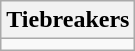<table class="wikitable collapsible collapsed">
<tr>
<th>Tiebreakers</th>
</tr>
<tr>
<td></td>
</tr>
</table>
